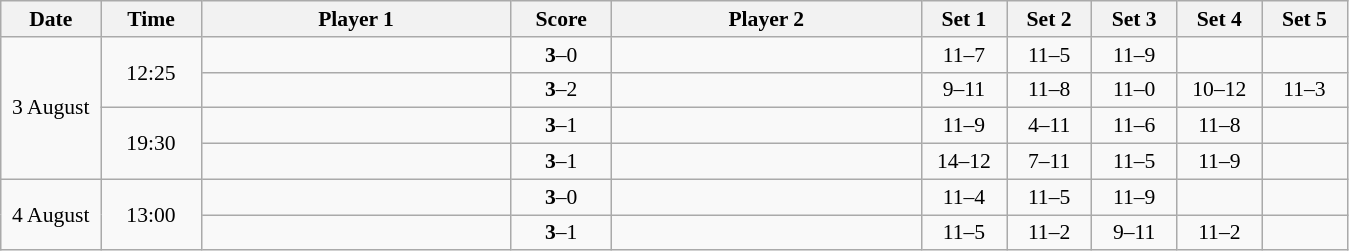<table class="wikitable" style="text-align: center; font-size:90% ">
<tr>
<th width="60">Date</th>
<th width="60">Time</th>
<th align="right" width="200">Player 1</th>
<th width="60">Score</th>
<th align="left" width="200">Player 2</th>
<th width="50">Set 1</th>
<th width="50">Set 2</th>
<th width="50">Set 3</th>
<th width="50">Set 4</th>
<th width="50">Set 5</th>
</tr>
<tr>
<td rowspan=4>3 August</td>
<td rowspan=2>12:25</td>
<td align=left><strong></strong></td>
<td align=center><strong>3</strong>–0</td>
<td align=left></td>
<td>11–7</td>
<td>11–5</td>
<td>11–9</td>
<td></td>
<td></td>
</tr>
<tr>
<td align=left><strong></strong></td>
<td align=center><strong>3</strong>–2</td>
<td align=left></td>
<td>9–11</td>
<td>11–8</td>
<td>11–0</td>
<td>10–12</td>
<td>11–3</td>
</tr>
<tr>
<td rowspan=2>19:30</td>
<td align=left><strong></strong></td>
<td align=center><strong>3</strong>–1</td>
<td align=left></td>
<td>11–9</td>
<td>4–11</td>
<td>11–6</td>
<td>11–8</td>
<td></td>
</tr>
<tr>
<td align=left><strong></strong></td>
<td align=center><strong>3</strong>–1</td>
<td align=left></td>
<td>14–12</td>
<td>7–11</td>
<td>11–5</td>
<td>11–9</td>
<td></td>
</tr>
<tr>
<td rowspan=2>4 August</td>
<td rowspan=2>13:00</td>
<td align=left><strong></strong></td>
<td align=center><strong>3</strong>–0</td>
<td align=left></td>
<td>11–4</td>
<td>11–5</td>
<td>11–9</td>
<td></td>
<td></td>
</tr>
<tr>
<td align=left><strong></strong></td>
<td align=center><strong>3</strong>–1</td>
<td align=left></td>
<td>11–5</td>
<td>11–2</td>
<td>9–11</td>
<td>11–2</td>
<td></td>
</tr>
</table>
